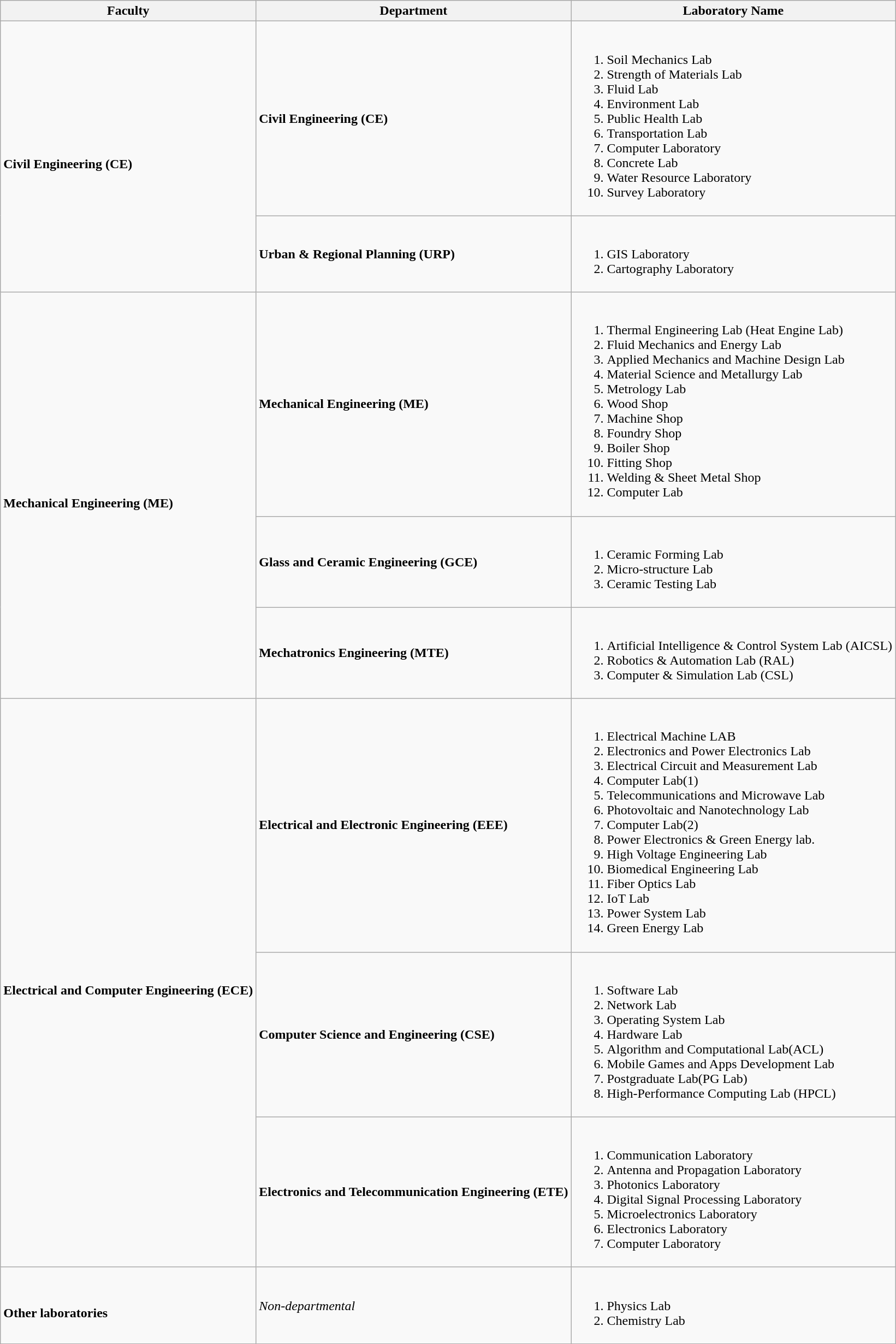<table class="wikitable">
<tr>
<th>Faculty</th>
<th>Department</th>
<th>Laboratory Name</th>
</tr>
<tr>
<td rowspan="2"><br><h4>Civil Engineering (CE)</h4></td>
<td><strong>Civil Engineering (CE)</strong></td>
<td><br><ol><li>Soil Mechanics Lab</li><li>Strength of Materials Lab</li><li>Fluid Lab</li><li>Environment Lab</li><li>Public Health Lab</li><li>Transportation Lab</li><li>Computer Laboratory</li><li>Concrete Lab</li><li>Water Resource Laboratory</li><li>Survey Laboratory</li></ol></td>
</tr>
<tr>
<td><strong>Urban & Regional Planning (URP)</strong></td>
<td><br><ol><li>GIS Laboratory</li><li>Cartography Laboratory</li></ol></td>
</tr>
<tr>
<td rowspan="3"><br><h4>Mechanical Engineering (ME)</h4></td>
<td><strong>Mechanical Engineering (ME)</strong></td>
<td><br><ol><li>Thermal Engineering Lab (Heat Engine Lab)</li><li>Fluid Mechanics and Energy Lab</li><li>Applied Mechanics and Machine Design Lab</li><li>Material Science and Metallurgy Lab</li><li>Metrology Lab</li><li>Wood Shop</li><li>Machine Shop</li><li>Foundry Shop</li><li>Boiler Shop</li><li>Fitting Shop</li><li>Welding & Sheet Metal Shop</li><li>Computer Lab</li></ol></td>
</tr>
<tr>
<td><strong>Glass and Ceramic Engineering (GCE)</strong></td>
<td><br><ol><li>Ceramic Forming Lab</li><li>Micro-structure Lab</li><li>Ceramic Testing Lab</li></ol></td>
</tr>
<tr>
<td><strong>Mechatronics Engineering (MTE)</strong></td>
<td><br><ol><li>Artificial Intelligence & Control System Lab (AICSL)</li><li>Robotics & Automation Lab (RAL)</li><li>Computer & Simulation Lab (CSL)</li></ol></td>
</tr>
<tr>
<td rowspan="3"><br><h4>Electrical and Computer Engineering                     (ECE)</h4></td>
<td><strong>Electrical and Electronic Engineering (EEE)</strong></td>
<td><br><ol><li>Electrical Machine LAB</li><li>Electronics and Power Electronics Lab</li><li>Electrical Circuit and Measurement Lab</li><li>Computer Lab(1)</li><li>Telecommunications and Microwave Lab</li><li>Photovoltaic and Nanotechnology Lab</li><li>Computer Lab(2)</li><li>Power Electronics & Green Energy lab.</li><li>High Voltage Engineering Lab</li><li>Biomedical Engineering Lab</li><li>Fiber Optics Lab</li><li>IoT Lab</li><li>Power System Lab</li><li>Green Energy Lab</li></ol></td>
</tr>
<tr>
<td><strong>Computer Science and Engineering (CSE)</strong></td>
<td><br><ol><li>Software Lab</li><li>Network Lab</li><li>Operating System Lab</li><li>Hardware Lab</li><li>Algorithm and Computational Lab(ACL)</li><li>Mobile Games and Apps Development Lab</li><li>Postgraduate Lab(PG Lab)</li><li>High-Performance Computing Lab (HPCL)</li></ol></td>
</tr>
<tr>
<td><strong>Electronics and Telecommunication Engineering</strong>                                   <strong>(ETE)</strong></td>
<td><br><ol><li>Communication Laboratory</li><li>Antenna and Propagation Laboratory</li><li>Photonics Laboratory</li><li>Digital Signal Processing Laboratory</li><li>Microelectronics Laboratory</li><li>Electronics Laboratory</li><li>Computer Laboratory</li></ol></td>
</tr>
<tr>
<td><br><h4>Other laboratories</h4></td>
<td><em>Non-departmental</em></td>
<td><br><ol><li>Physics Lab</li><li>Chemistry Lab</li></ol></td>
</tr>
</table>
